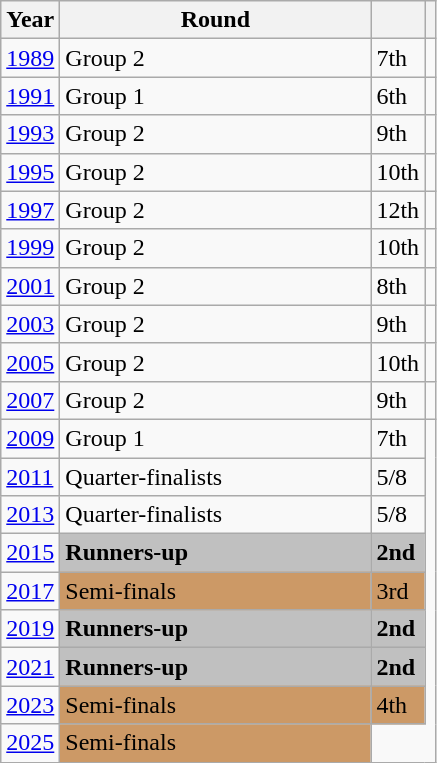<table class="wikitable">
<tr>
<th>Year</th>
<th style="width:200px">Round</th>
<th></th>
<th></th>
</tr>
<tr>
<td><a href='#'>1989</a></td>
<td>Group 2</td>
<td>7th</td>
<td></td>
</tr>
<tr>
<td><a href='#'>1991</a></td>
<td>Group 1</td>
<td>6th</td>
<td></td>
</tr>
<tr>
<td><a href='#'>1993</a></td>
<td>Group 2</td>
<td>9th</td>
<td></td>
</tr>
<tr>
<td><a href='#'>1995</a></td>
<td>Group 2</td>
<td>10th</td>
<td></td>
</tr>
<tr>
<td><a href='#'>1997</a></td>
<td>Group 2</td>
<td>12th</td>
<td></td>
</tr>
<tr>
<td><a href='#'>1999</a></td>
<td>Group 2</td>
<td>10th</td>
<td></td>
</tr>
<tr>
<td><a href='#'>2001</a></td>
<td>Group 2</td>
<td>8th</td>
<td></td>
</tr>
<tr>
<td><a href='#'>2003</a></td>
<td>Group 2</td>
<td>9th</td>
<td></td>
</tr>
<tr>
<td><a href='#'>2005</a></td>
<td>Group 2</td>
<td>10th</td>
<td></td>
</tr>
<tr>
<td><a href='#'>2007</a></td>
<td>Group 2</td>
<td>9th</td>
<td></td>
</tr>
<tr>
<td><a href='#'>2009</a></td>
<td>Group 1</td>
<td>7th</td>
</tr>
<tr>
<td><a href='#'>2011</a></td>
<td>Quarter-finalists</td>
<td>5/8</td>
</tr>
<tr>
<td><a href='#'>2013</a></td>
<td>Quarter-finalists</td>
<td>5/8</td>
</tr>
<tr>
<td><a href='#'>2015</a></td>
<td bgcolor=Silver><strong>Runners-up</strong></td>
<td bgcolor=Silver><strong>2nd</strong></td>
</tr>
<tr>
<td><a href='#'>2017</a></td>
<td bgcolor="cc9966">Semi-finals</td>
<td bgcolor="cc9966">3rd</td>
</tr>
<tr>
<td><a href='#'>2019</a></td>
<td bgcolor=Silver><strong>Runners-up</strong></td>
<td bgcolor=Silver><strong>2nd</strong></td>
</tr>
<tr>
<td><a href='#'>2021</a></td>
<td bgcolor=Silver><strong>Runners-up</strong></td>
<td bgcolor=Silver><strong>2nd</strong></td>
</tr>
<tr>
<td><a href='#'>2023</a></td>
<td bgcolor="cc9966">Semi-finals</td>
<td bgcolor="cc9966">4th</td>
</tr>
<tr>
<td><a href='#'>2025</a></td>
<td bgcolor="cc9966">Semi-finals</td>
</tr>
</table>
